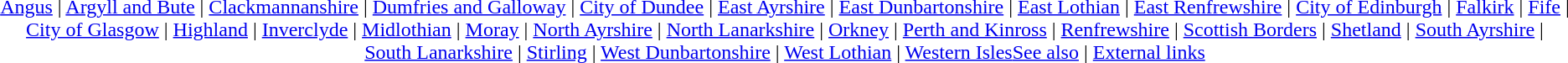<table id="toc" class="collapsible toc" summary="Contents" style="margin:1em auto; text-align:center;">
<tr>
<th align=left></th>
</tr>
<tr>
<td><a href='#'>Angus</a> | <a href='#'>Argyll and Bute</a> | <a href='#'>Clackmannanshire</a> | <a href='#'>Dumfries and Galloway</a> | <a href='#'>City of Dundee</a> | <a href='#'>East Ayrshire</a> | <a href='#'>East Dunbartonshire</a> | <a href='#'>East Lothian</a> | <a href='#'>East Renfrewshire</a> | <a href='#'>City of Edinburgh</a> | <a href='#'>Falkirk</a> | <a href='#'>Fife</a> | <a href='#'>City of Glasgow</a> | <a href='#'>Highland</a> | <a href='#'>Inverclyde</a> | <a href='#'>Midlothian</a> | <a href='#'>Moray</a> | <a href='#'>North Ayrshire</a> | <a href='#'>North Lanarkshire</a> | <a href='#'>Orkney</a> | <a href='#'>Perth and Kinross</a> | <a href='#'>Renfrewshire</a> | <a href='#'>Scottish Borders</a> | <a href='#'>Shetland</a> | <a href='#'>South Ayrshire</a> | <a href='#'>South Lanarkshire</a> | <a href='#'>Stirling</a> | <a href='#'>West Dunbartonshire</a> | <a href='#'>West Lothian</a> | <a href='#'>Western Isles</a></div><a href='#'>See also</a> | <a href='#'>External links</a></td>
</tr>
</table>
